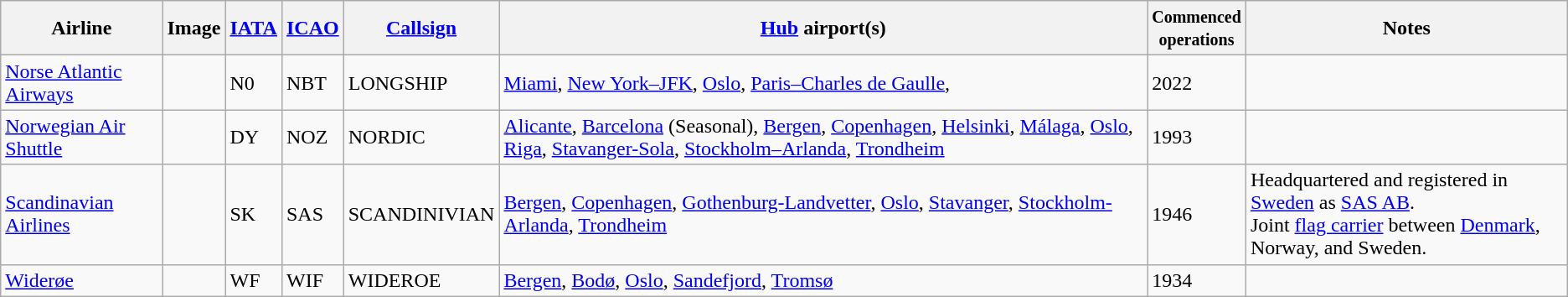<table class="wikitable sortable" style="border: 0; cellpadding: 2; cellspacing: 3;">
<tr valign="middle">
<th>Airline</th>
<th>Image</th>
<th><a href='#'>IATA</a></th>
<th><a href='#'>ICAO</a></th>
<th><a href='#'>Callsign</a></th>
<th><a href='#'>Hub</a> airport(s)</th>
<th><small>Commenced<br>operations</small></th>
<th>Notes</th>
</tr>
<tr>
<td><a href='#'>Norse Atlantic Airways</a></td>
<td></td>
<td>N0</td>
<td>NBT</td>
<td>LONGSHIP</td>
<td><a href='#'>Miami</a>, <a href='#'>New York–JFK</a>, <a href='#'>Oslo</a>, <a href='#'>Paris–Charles de Gaulle</a>,</td>
<td>2022</td>
<td></td>
</tr>
<tr>
<td><a href='#'>Norwegian Air Shuttle</a></td>
<td></td>
<td>DY</td>
<td>NOZ</td>
<td>NORDIC</td>
<td><a href='#'>Alicante</a>, <a href='#'>Barcelona</a> (Seasonal), <a href='#'>Bergen</a>, <a href='#'>Copenhagen</a>, <a href='#'>Helsinki</a>, <a href='#'>Málaga</a>, <a href='#'>Oslo</a>, <a href='#'>Riga</a>, <a href='#'>Stavanger-Sola</a>, <a href='#'>Stockholm–Arlanda</a>, <a href='#'>Trondheim</a></td>
<td>1993</td>
<td></td>
</tr>
<tr>
<td><a href='#'>Scandinavian Airlines</a></td>
<td></td>
<td>SK</td>
<td>SAS</td>
<td>SCANDINIVIAN</td>
<td><a href='#'>Bergen</a>, <a href='#'>Copenhagen</a>, <a href='#'>Gothenburg-Landvetter</a>, <a href='#'>Oslo</a>, <a href='#'>Stavanger</a>, <a href='#'>Stockholm-Arlanda</a>, <a href='#'>Trondheim</a></td>
<td>1946</td>
<td>Headquartered and registered in <a href='#'>Sweden</a> as <a href='#'>SAS AB</a>.<br>Joint <a href='#'>flag carrier</a> between <a href='#'>Denmark</a>, Norway, and Sweden.</td>
</tr>
<tr>
<td><a href='#'>Widerøe</a></td>
<td></td>
<td>WF</td>
<td>WIF</td>
<td>WIDEROE</td>
<td><a href='#'>Bergen</a>, <a href='#'>Bodø</a>, <a href='#'>Oslo</a>, <a href='#'>Sandefjord</a>, <a href='#'>Tromsø</a></td>
<td>1934</td>
<td></td>
</tr>
</table>
